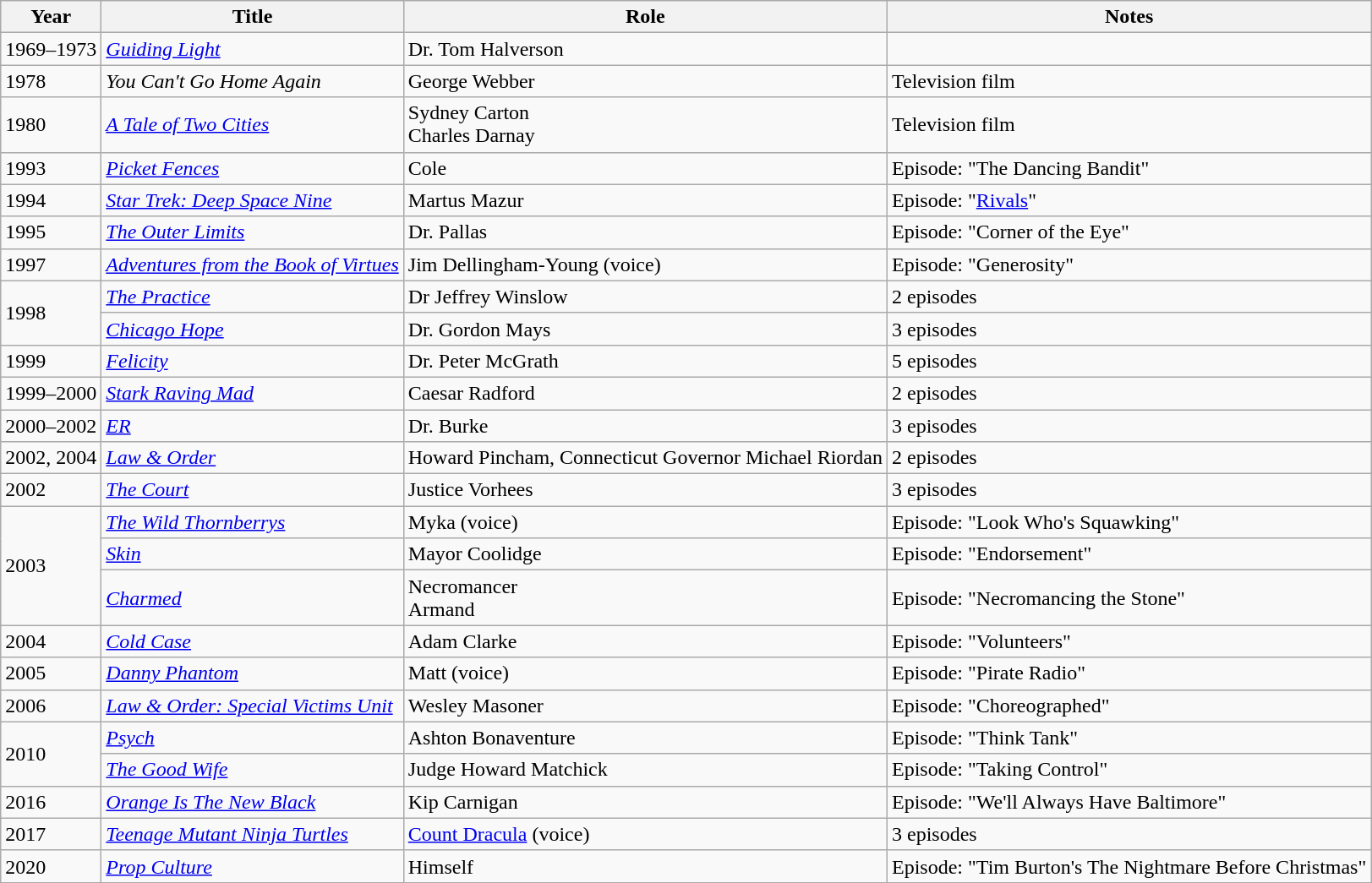<table class="wikitable">
<tr>
<th>Year</th>
<th>Title</th>
<th>Role</th>
<th>Notes</th>
</tr>
<tr>
<td>1969–1973</td>
<td><em><a href='#'>Guiding Light</a></em></td>
<td>Dr. Tom Halverson</td>
<td></td>
</tr>
<tr>
<td>1978</td>
<td><em>You Can't Go Home Again</em></td>
<td>George Webber</td>
<td>Television film</td>
</tr>
<tr>
<td>1980</td>
<td><em><a href='#'>A Tale of Two Cities</a></em></td>
<td>Sydney Carton<br>Charles Darnay</td>
<td>Television film</td>
</tr>
<tr>
<td>1993</td>
<td><em><a href='#'>Picket Fences</a></em></td>
<td>Cole</td>
<td>Episode: "The Dancing Bandit"</td>
</tr>
<tr>
<td>1994</td>
<td><em><a href='#'>Star Trek: Deep Space Nine</a></em></td>
<td>Martus Mazur</td>
<td>Episode: "<a href='#'>Rivals</a>"</td>
</tr>
<tr>
<td>1995</td>
<td><em><a href='#'>The Outer Limits</a></em></td>
<td>Dr. Pallas</td>
<td>Episode: "Corner of the Eye"</td>
</tr>
<tr>
<td>1997</td>
<td><em><a href='#'>Adventures from the Book of Virtues</a></em></td>
<td>Jim Dellingham-Young (voice)</td>
<td>Episode: "Generosity"</td>
</tr>
<tr>
<td rowspan="2">1998</td>
<td><em><a href='#'>The Practice</a></em></td>
<td>Dr Jeffrey Winslow</td>
<td>2 episodes</td>
</tr>
<tr>
<td><em><a href='#'>Chicago Hope</a></em></td>
<td>Dr. Gordon Mays</td>
<td>3 episodes</td>
</tr>
<tr>
<td>1999</td>
<td><em><a href='#'>Felicity</a></em></td>
<td>Dr. Peter McGrath</td>
<td>5 episodes</td>
</tr>
<tr>
<td>1999–2000</td>
<td><em><a href='#'>Stark Raving Mad</a></em></td>
<td>Caesar Radford</td>
<td>2 episodes</td>
</tr>
<tr>
<td>2000–2002</td>
<td><em><a href='#'>ER</a></em></td>
<td>Dr. Burke</td>
<td>3 episodes</td>
</tr>
<tr>
<td>2002, 2004</td>
<td><em><a href='#'>Law & Order</a></em></td>
<td>Howard Pincham, Connecticut Governor Michael Riordan</td>
<td>2 episodes</td>
</tr>
<tr>
<td>2002</td>
<td><em><a href='#'>The Court</a></em></td>
<td>Justice Vorhees</td>
<td>3 episodes</td>
</tr>
<tr>
<td rowspan="3">2003</td>
<td><em><a href='#'>The Wild Thornberrys</a></em></td>
<td>Myka (voice)</td>
<td>Episode: "Look Who's Squawking"</td>
</tr>
<tr>
<td><a href='#'><em>Skin</em></a></td>
<td>Mayor Coolidge</td>
<td>Episode: "Endorsement"</td>
</tr>
<tr>
<td><em><a href='#'>Charmed</a></em></td>
<td>Necromancer<br>Armand</td>
<td>Episode: "Necromancing the Stone"</td>
</tr>
<tr>
<td>2004</td>
<td><em><a href='#'>Cold Case</a></em></td>
<td>Adam Clarke</td>
<td>Episode: "Volunteers"</td>
</tr>
<tr>
<td>2005</td>
<td><em><a href='#'>Danny Phantom</a></em></td>
<td>Matt (voice)</td>
<td>Episode: "Pirate Radio"</td>
</tr>
<tr>
<td>2006</td>
<td><em><a href='#'>Law & Order: Special Victims Unit</a></em></td>
<td>Wesley Masoner</td>
<td>Episode: "Choreographed"</td>
</tr>
<tr>
<td rowspan="2">2010</td>
<td><em><a href='#'>Psych</a></em></td>
<td>Ashton Bonaventure</td>
<td>Episode: "Think Tank"</td>
</tr>
<tr>
<td><em><a href='#'>The Good Wife</a></em></td>
<td>Judge Howard Matchick</td>
<td>Episode: "Taking Control"</td>
</tr>
<tr>
<td>2016</td>
<td><em><a href='#'>Orange Is The New Black</a></em></td>
<td>Kip Carnigan</td>
<td>Episode: "We'll Always Have Baltimore"</td>
</tr>
<tr>
<td>2017</td>
<td><em><a href='#'>Teenage Mutant Ninja Turtles</a></em></td>
<td><a href='#'>Count Dracula</a> (voice)</td>
<td>3 episodes</td>
</tr>
<tr>
<td>2020</td>
<td><em><a href='#'>Prop Culture</a></em></td>
<td>Himself</td>
<td>Episode: "Tim Burton's The Nightmare Before Christmas"</td>
</tr>
</table>
